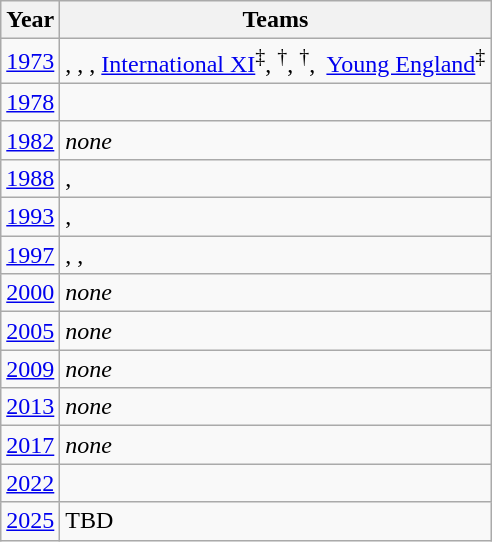<table class="wikitable" style="text-align: left;">
<tr>
<th>Year</th>
<th>Teams</th>
</tr>
<tr>
<td><a href='#'>1973</a></td>
<td>, , , <a href='#'>International XI</a><sup>‡</sup>, <sup>†</sup>, <sup>†</sup>,  <a href='#'>Young England</a><sup>‡</sup></td>
</tr>
<tr>
<td><a href='#'>1978</a></td>
<td></td>
</tr>
<tr>
<td><a href='#'>1982</a></td>
<td><em>none</em></td>
</tr>
<tr>
<td><a href='#'>1988</a></td>
<td>, </td>
</tr>
<tr>
<td><a href='#'>1993</a></td>
<td>, </td>
</tr>
<tr>
<td><a href='#'>1997</a></td>
<td>, , </td>
</tr>
<tr>
<td><a href='#'>2000</a></td>
<td><em>none</em></td>
</tr>
<tr>
<td><a href='#'>2005</a></td>
<td><em>none</em></td>
</tr>
<tr>
<td><a href='#'>2009</a></td>
<td><em>none</em></td>
</tr>
<tr>
<td><a href='#'>2013</a></td>
<td><em>none</em></td>
</tr>
<tr>
<td><a href='#'>2017</a></td>
<td><em>none</em></td>
</tr>
<tr>
<td><a href='#'>2022</a></td>
<td></td>
</tr>
<tr>
<td><a href='#'>2025</a></td>
<td>TBD</td>
</tr>
</table>
